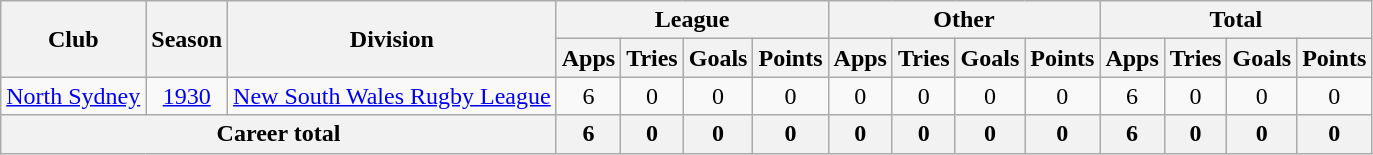<table class="wikitable" style="text-align:center;">
<tr>
<th rowspan="2">Club</th>
<th rowspan="2">Season</th>
<th rowspan="2">Division</th>
<th colspan="4">League</th>
<th colspan="4">Other</th>
<th colspan="4">Total</th>
</tr>
<tr>
<th>Apps</th>
<th>Tries</th>
<th>Goals</th>
<th>Points</th>
<th>Apps</th>
<th>Tries</th>
<th>Goals</th>
<th>Points</th>
<th>Apps</th>
<th>Tries</th>
<th>Goals</th>
<th>Points</th>
</tr>
<tr>
<td><a href='#'>North Sydney</a></td>
<td><a href='#'>1930</a></td>
<td><a href='#'>New South Wales Rugby League</a></td>
<td>6</td>
<td>0</td>
<td>0</td>
<td>0</td>
<td>0</td>
<td>0</td>
<td>0</td>
<td>0</td>
<td>6</td>
<td>0</td>
<td>0</td>
<td>0</td>
</tr>
<tr>
<th colspan="3">Career total</th>
<th>6</th>
<th>0</th>
<th>0</th>
<th>0</th>
<th>0</th>
<th>0</th>
<th>0</th>
<th>0</th>
<th>6</th>
<th>0</th>
<th>0</th>
<th>0</th>
</tr>
</table>
